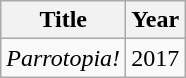<table class="wikitable">
<tr>
<th>Title</th>
<th>Year</th>
</tr>
<tr>
<td><em>Parrotopia!</em></td>
<td>2017</td>
</tr>
</table>
